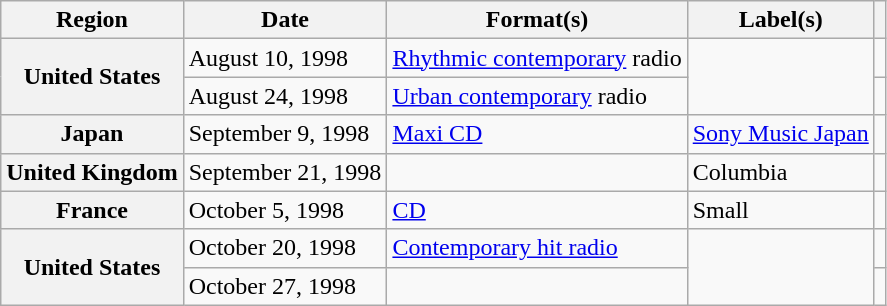<table class="wikitable plainrowheaders">
<tr>
<th scope="col">Region</th>
<th scope="col">Date</th>
<th scope="col">Format(s)</th>
<th scope="col">Label(s)</th>
<th scope="col"></th>
</tr>
<tr>
<th scope="row" rowspan="2">United States</th>
<td>August 10, 1998</td>
<td><a href='#'>Rhythmic contemporary</a> radio</td>
<td rowspan="2"></td>
<td></td>
</tr>
<tr>
<td>August 24, 1998</td>
<td><a href='#'>Urban contemporary</a> radio</td>
<td></td>
</tr>
<tr>
<th scope="row">Japan</th>
<td>September 9, 1998</td>
<td><a href='#'>Maxi CD</a></td>
<td><a href='#'>Sony Music Japan</a></td>
<td></td>
</tr>
<tr>
<th scope="row">United Kingdom</th>
<td>September 21, 1998</td>
<td></td>
<td>Columbia</td>
<td></td>
</tr>
<tr>
<th scope="row">France</th>
<td>October 5, 1998</td>
<td><a href='#'>CD</a></td>
<td>Small</td>
<td></td>
</tr>
<tr>
<th scope="row" rowspan="2">United States</th>
<td>October 20, 1998</td>
<td><a href='#'>Contemporary hit radio</a></td>
<td rowspan="2"></td>
<td></td>
</tr>
<tr>
<td>October 27, 1998</td>
<td></td>
<td></td>
</tr>
</table>
